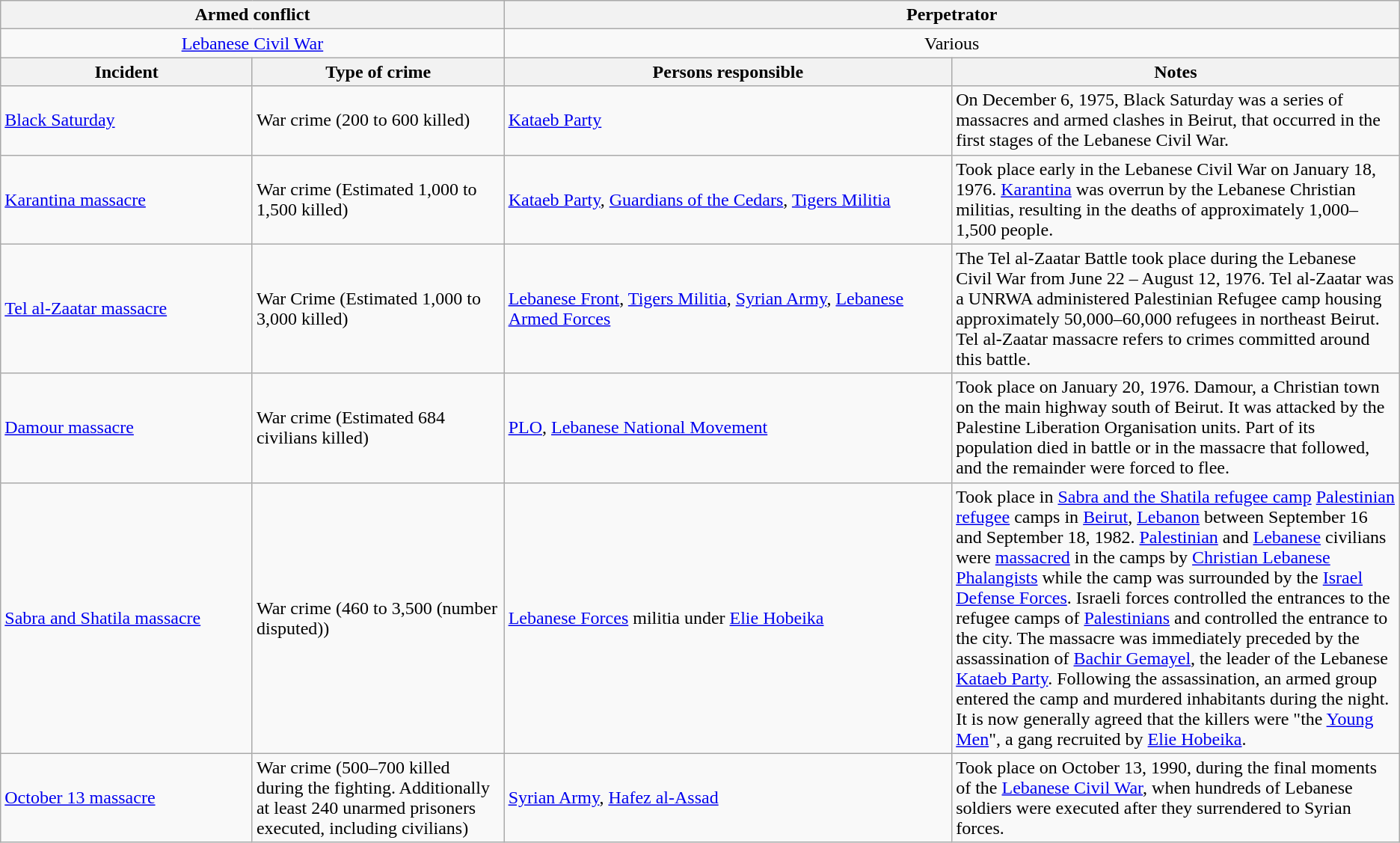<table class="wikitable">
<tr>
<th colspan="2">Armed conflict</th>
<th colspan="2">Perpetrator</th>
</tr>
<tr style="text-align:center;">
<td colspan="2"><a href='#'>Lebanese Civil War</a></td>
<td colspan="2">Various</td>
</tr>
<tr>
<th>Incident</th>
<th>Type of crime</th>
<th>Persons responsible</th>
<th>Notes</th>
</tr>
<tr>
<td style="width:18%;"><a href='#'>Black Saturday</a></td>
<td style="width:18%;">War crime (200 to 600 killed)</td>
<td style="width:32%;"><a href='#'>Kataeb Party</a></td>
<td style="width:32%;">On December 6, 1975, Black Saturday was a series of massacres and armed clashes in Beirut, that occurred in the first stages of the Lebanese Civil War.</td>
</tr>
<tr>
<td><a href='#'>Karantina massacre</a></td>
<td>War crime (Estimated 1,000 to 1,500 killed)</td>
<td><a href='#'>Kataeb Party</a>, <a href='#'>Guardians of the Cedars</a>, <a href='#'>Tigers Militia</a></td>
<td>Took place early in the Lebanese Civil War on January 18, 1976. <a href='#'>Karantina</a> was overrun by the Lebanese Christian militias, resulting in the deaths of approximately 1,000–1,500 people.</td>
</tr>
<tr>
<td><a href='#'>Tel al-Zaatar massacre</a></td>
<td>War Crime (Estimated 1,000 to 3,000 killed)</td>
<td><a href='#'>Lebanese Front</a>, <a href='#'>Tigers Militia</a>, <a href='#'>Syrian Army</a>, <a href='#'>Lebanese Armed Forces</a></td>
<td>The Tel al-Zaatar Battle took place during the Lebanese Civil War from June 22 – August 12, 1976. Tel al-Zaatar was a UNRWA administered Palestinian Refugee camp housing approximately 50,000–60,000 refugees in northeast Beirut. Tel al-Zaatar massacre refers to crimes committed around this battle.</td>
</tr>
<tr>
<td><a href='#'>Damour massacre</a></td>
<td>War crime (Estimated 684 civilians killed)</td>
<td><a href='#'>PLO</a>, <a href='#'>Lebanese National Movement</a></td>
<td>Took place on January 20, 1976. Damour, a Christian town on the main highway south of Beirut. It was attacked by the Palestine Liberation Organisation units. Part of its population died in battle or in the massacre that followed, and the remainder were forced to flee.</td>
</tr>
<tr>
<td><a href='#'>Sabra and Shatila massacre</a></td>
<td>War crime (460 to 3,500 (number disputed))</td>
<td><a href='#'>Lebanese Forces</a> militia under <a href='#'>Elie Hobeika</a></td>
<td>Took place in <a href='#'>Sabra and the Shatila refugee camp</a> <a href='#'>Palestinian refugee</a> camps in <a href='#'>Beirut</a>, <a href='#'>Lebanon</a> between September 16 and September 18, 1982. <a href='#'>Palestinian</a> and <a href='#'>Lebanese</a> civilians were <a href='#'>massacred</a> in the camps by <a href='#'>Christian Lebanese</a> <a href='#'>Phalangists</a> while the camp was surrounded by the <a href='#'>Israel Defense Forces</a>.  Israeli forces controlled the entrances to the refugee camps of <a href='#'>Palestinians</a> and controlled the entrance to the city.  The massacre was immediately preceded by the assassination of <a href='#'>Bachir Gemayel</a>, the leader of the Lebanese <a href='#'>Kataeb Party</a>. Following the assassination, an armed group entered the camp and murdered inhabitants during the night. It is now generally agreed that the killers were "the <a href='#'>Young Men</a>", a gang recruited by <a href='#'>Elie Hobeika</a>.</td>
</tr>
<tr>
<td><a href='#'>October 13 massacre</a></td>
<td>War crime (500–700 killed during the fighting. Additionally at least 240 unarmed prisoners executed, including civilians)</td>
<td><a href='#'>Syrian Army</a>, <a href='#'>Hafez al-Assad</a></td>
<td>Took place on October 13, 1990, during the final moments of the <a href='#'>Lebanese Civil War</a>, when hundreds of Lebanese soldiers were executed after they surrendered to Syrian forces.</td>
</tr>
</table>
